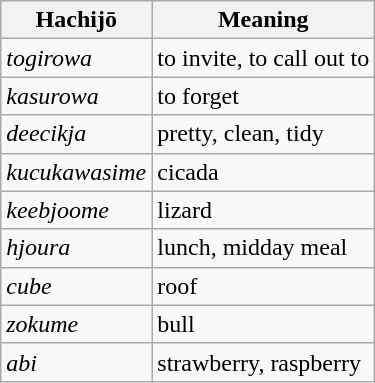<table class="wikitable">
<tr>
<th>Hachijō</th>
<th>Meaning</th>
</tr>
<tr>
<td><em>togirowa</em></td>
<td>to invite, to call out to</td>
</tr>
<tr>
<td><em>kasurowa</em></td>
<td>to forget</td>
</tr>
<tr>
<td><em>deecikja</em></td>
<td>pretty, clean, tidy</td>
</tr>
<tr>
<td><em>kucukawasime</em></td>
<td>cicada</td>
</tr>
<tr>
<td><em>keebjoome</em></td>
<td>lizard</td>
</tr>
<tr>
<td><em>hjoura</em></td>
<td>lunch, midday meal</td>
</tr>
<tr>
<td><em>cube</em></td>
<td>roof</td>
</tr>
<tr>
<td><em>zokume</em></td>
<td>bull</td>
</tr>
<tr>
<td><em>abi</em></td>
<td>strawberry, raspberry</td>
</tr>
</table>
